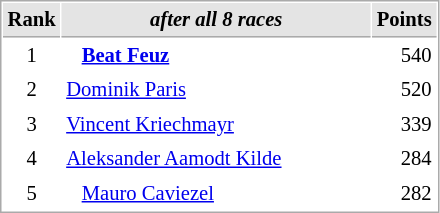<table cellspacing="1" cellpadding="3" style="border:1px solid #aaa; font-size:86%;">
<tr style="background:#e4e4e4;">
<th style="border-bottom:1px solid #aaa; width:10px;">Rank</th>
<th style="border-bottom:1px solid #aaa; width:200px; white-space:nowrap;"><em>after all 8 races</em></th>
<th style="border-bottom:1px solid #aaa; width:20px;">Points</th>
</tr>
<tr>
<td style="text-align:center;">1</td>
<td><strong>   <a href='#'>Beat Feuz</a></strong></td>
<td align="right">540</td>
</tr>
<tr>
<td style="text-align:center;">2</td>
<td> <a href='#'>Dominik Paris</a></td>
<td align="right">520</td>
</tr>
<tr>
<td style="text-align:center;">3</td>
<td> <a href='#'>Vincent Kriechmayr</a></td>
<td align="right">339</td>
</tr>
<tr>
<td style="text-align:center;">4</td>
<td> <a href='#'>Aleksander Aamodt Kilde</a></td>
<td align="right">284</td>
</tr>
<tr>
<td style="text-align:center;">5</td>
<td>   <a href='#'>Mauro Caviezel</a></td>
<td align="right">282</td>
</tr>
</table>
